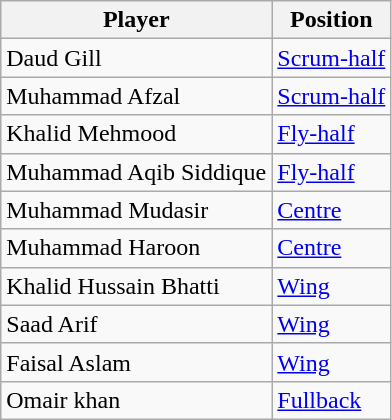<table class="wikitable">
<tr>
<th>Player</th>
<th>Position</th>
</tr>
<tr>
<td>Daud Gill</td>
<td><a href='#'>Scrum-half</a></td>
</tr>
<tr>
<td>Muhammad Afzal</td>
<td><a href='#'>Scrum-half</a></td>
</tr>
<tr>
<td>Khalid Mehmood</td>
<td><a href='#'>Fly-half</a></td>
</tr>
<tr>
<td>Muhammad Aqib Siddique</td>
<td><a href='#'>Fly-half</a></td>
</tr>
<tr>
<td>Muhammad Mudasir</td>
<td><a href='#'>Centre</a></td>
</tr>
<tr>
<td>Muhammad Haroon</td>
<td><a href='#'>Centre</a></td>
</tr>
<tr>
<td>Khalid Hussain Bhatti</td>
<td><a href='#'>Wing</a></td>
</tr>
<tr>
<td>Saad Arif</td>
<td><a href='#'>Wing</a></td>
</tr>
<tr>
<td>Faisal Aslam</td>
<td><a href='#'>Wing</a></td>
</tr>
<tr>
<td>Omair khan</td>
<td><a href='#'>Fullback</a></td>
</tr>
</table>
